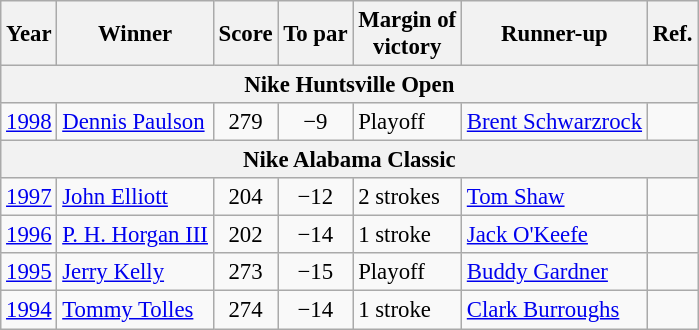<table class=wikitable style=font-size:95%>
<tr>
<th>Year</th>
<th>Winner</th>
<th>Score</th>
<th>To par</th>
<th>Margin of<br>victory</th>
<th>Runner-up</th>
<th>Ref.</th>
</tr>
<tr>
<th colspan=7>Nike Huntsville Open</th>
</tr>
<tr>
<td><a href='#'>1998</a></td>
<td> <a href='#'>Dennis Paulson</a></td>
<td align=center>279</td>
<td align=center>−9</td>
<td>Playoff</td>
<td> <a href='#'>Brent Schwarzrock</a></td>
<td></td>
</tr>
<tr>
<th colspan=7>Nike Alabama Classic</th>
</tr>
<tr>
<td><a href='#'>1997</a></td>
<td> <a href='#'>John Elliott</a></td>
<td align=center>204</td>
<td align=center>−12</td>
<td>2 strokes</td>
<td> <a href='#'>Tom Shaw</a></td>
<td></td>
</tr>
<tr>
<td><a href='#'>1996</a></td>
<td> <a href='#'>P. H. Horgan III</a></td>
<td align=center>202</td>
<td align=center>−14</td>
<td>1 stroke</td>
<td> <a href='#'>Jack O'Keefe</a></td>
<td></td>
</tr>
<tr>
<td><a href='#'>1995</a></td>
<td> <a href='#'>Jerry Kelly</a></td>
<td align=center>273</td>
<td align=center>−15</td>
<td>Playoff</td>
<td> <a href='#'>Buddy Gardner</a></td>
<td></td>
</tr>
<tr>
<td><a href='#'>1994</a></td>
<td> <a href='#'>Tommy Tolles</a></td>
<td align=center>274</td>
<td align=center>−14</td>
<td>1 stroke</td>
<td> <a href='#'>Clark Burroughs</a></td>
<td></td>
</tr>
</table>
